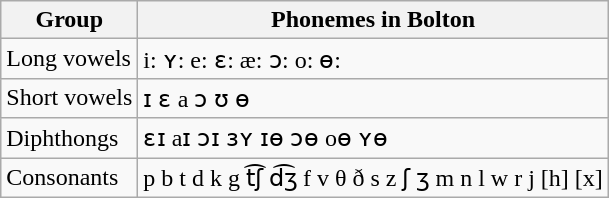<table class="wikitable">
<tr>
<th>Group</th>
<th>Phonemes in Bolton</th>
</tr>
<tr>
<td>Long vowels</td>
<td>i:  ʏ:  e:  ɛ:  æ:  ɔ:  o:  ɵ:</td>
</tr>
<tr>
<td>Short vowels</td>
<td>ɪ  ɛ  a  ɔ  ʊ  ɵ</td>
</tr>
<tr>
<td>Diphthongs</td>
<td>ɛɪ  aɪ  ɔɪ  ɜʏ  ɪɵ  ɔɵ  oɵ  ʏɵ</td>
</tr>
<tr>
<td>Consonants</td>
<td>p  b  t  d  k  g  t͡ʃ  d͡ʒ  f  v  θ  ð  s  z  ʃ  ʒ  m  n  l  w  r  j  [h]  [x]</td>
</tr>
</table>
